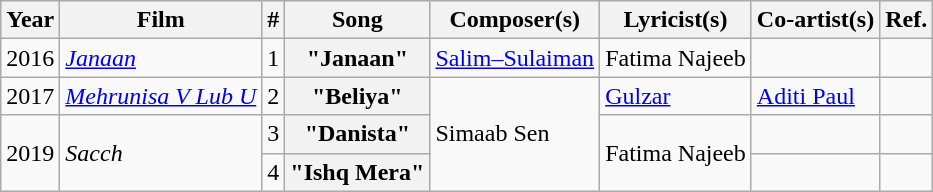<table class="wikitable plainrowheaders">
<tr>
<th scope="col">Year</th>
<th scope="col">Film</th>
<th>#</th>
<th scope="col">Song</th>
<th scope="col">Composer(s)</th>
<th scope="col">Lyricist(s)</th>
<th scope="col">Co-artist(s)</th>
<th scope="col">Ref.</th>
</tr>
<tr>
<td>2016</td>
<td><em><a href='#'>Janaan</a></em></td>
<td>1</td>
<th scope="row">"Janaan"</th>
<td><a href='#'>Salim–Sulaiman</a></td>
<td>Fatima Najeeb</td>
<td></td>
<td></td>
</tr>
<tr>
<td>2017</td>
<td><em><a href='#'>Mehrunisa V Lub U</a></em></td>
<td>2</td>
<th scope="row">"Beliya"</th>
<td rowspan="3">Simaab Sen</td>
<td><a href='#'>Gulzar</a></td>
<td><a href='#'>Aditi Paul</a></td>
<td></td>
</tr>
<tr>
<td rowspan="2">2019</td>
<td rowspan="2"><em>Sacch</em></td>
<td>3</td>
<th scope="row">"Danista"</th>
<td rowspan="2">Fatima Najeeb</td>
<td></td>
<td></td>
</tr>
<tr>
<td>4</td>
<th scope="row">"Ishq Mera"</th>
<td></td>
<td></td>
</tr>
</table>
